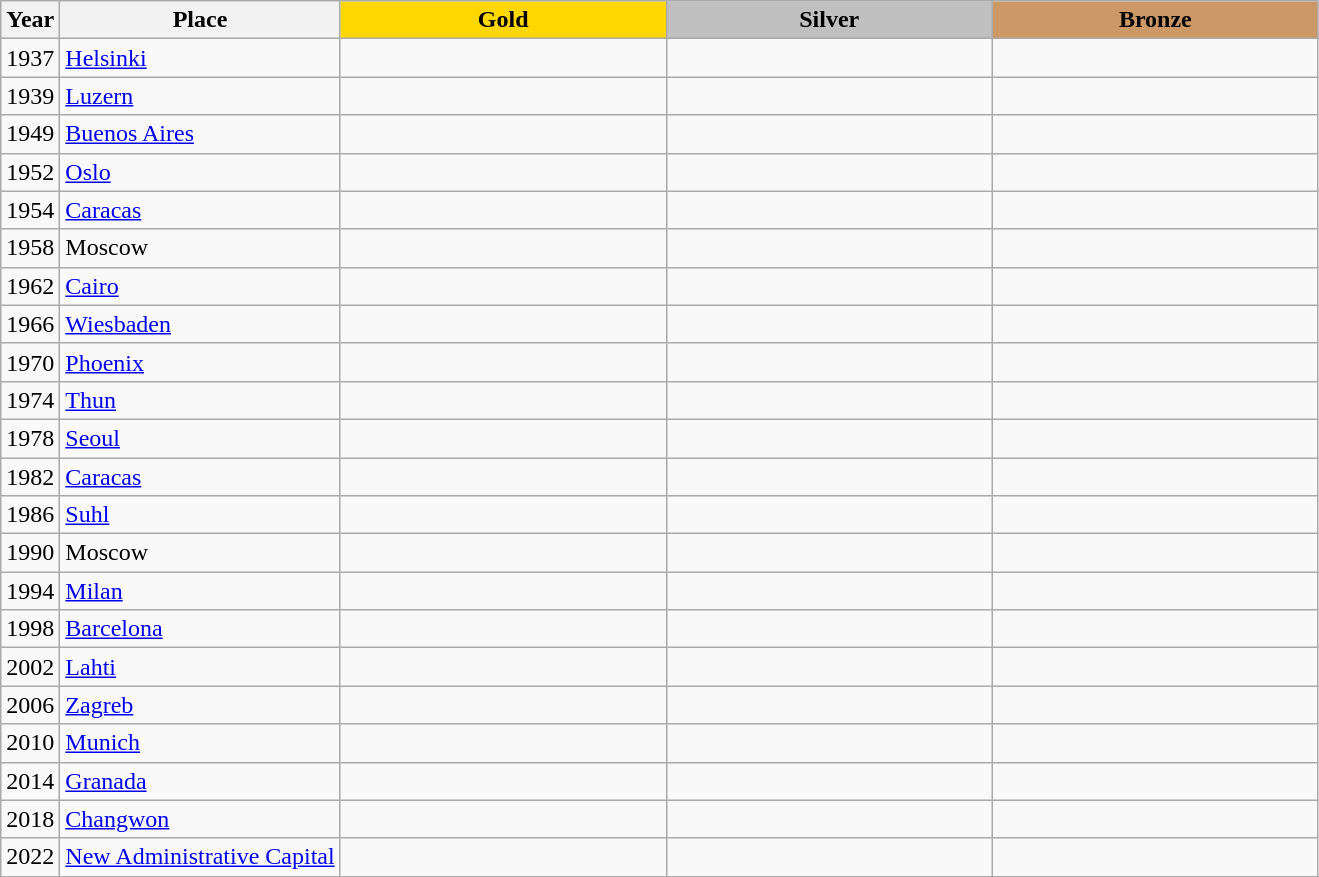<table class="wikitable">
<tr>
<th>Year</th>
<th>Place</th>
<th style="background:gold"    width="210">Gold</th>
<th style="background:silver"  width="210">Silver</th>
<th style="background:#cc9966" width="210">Bronze</th>
</tr>
<tr>
<td>1937</td>
<td> <a href='#'>Helsinki</a></td>
<td></td>
<td></td>
<td></td>
</tr>
<tr>
<td>1939</td>
<td> <a href='#'>Luzern</a></td>
<td></td>
<td></td>
<td></td>
</tr>
<tr>
<td>1949</td>
<td> <a href='#'>Buenos Aires</a></td>
<td></td>
<td></td>
<td></td>
</tr>
<tr>
<td>1952</td>
<td> <a href='#'>Oslo</a></td>
<td></td>
<td></td>
<td></td>
</tr>
<tr>
<td>1954</td>
<td> <a href='#'>Caracas</a></td>
<td></td>
<td></td>
<td></td>
</tr>
<tr>
<td>1958</td>
<td> Moscow</td>
<td></td>
<td></td>
<td></td>
</tr>
<tr>
<td>1962</td>
<td> <a href='#'>Cairo</a></td>
<td></td>
<td></td>
<td></td>
</tr>
<tr>
<td>1966</td>
<td> <a href='#'>Wiesbaden</a></td>
<td></td>
<td></td>
<td></td>
</tr>
<tr>
<td>1970</td>
<td> <a href='#'>Phoenix</a></td>
<td></td>
<td></td>
<td></td>
</tr>
<tr>
<td>1974</td>
<td> <a href='#'>Thun</a></td>
<td></td>
<td></td>
<td></td>
</tr>
<tr>
<td>1978</td>
<td> <a href='#'>Seoul</a></td>
<td></td>
<td></td>
<td></td>
</tr>
<tr>
<td>1982</td>
<td> <a href='#'>Caracas</a></td>
<td></td>
<td></td>
<td></td>
</tr>
<tr>
<td>1986</td>
<td> <a href='#'>Suhl</a></td>
<td></td>
<td></td>
<td></td>
</tr>
<tr>
<td>1990</td>
<td> Moscow</td>
<td></td>
<td></td>
<td></td>
</tr>
<tr>
<td>1994</td>
<td> <a href='#'>Milan</a></td>
<td></td>
<td></td>
<td></td>
</tr>
<tr>
<td>1998</td>
<td> <a href='#'>Barcelona</a></td>
<td></td>
<td></td>
<td></td>
</tr>
<tr>
<td>2002</td>
<td> <a href='#'>Lahti</a></td>
<td></td>
<td></td>
<td></td>
</tr>
<tr>
<td>2006</td>
<td> <a href='#'>Zagreb</a></td>
<td></td>
<td></td>
<td></td>
</tr>
<tr>
<td>2010</td>
<td> <a href='#'>Munich</a></td>
<td></td>
<td></td>
<td></td>
</tr>
<tr>
<td>2014</td>
<td> <a href='#'>Granada</a></td>
<td></td>
<td></td>
<td></td>
</tr>
<tr>
<td>2018</td>
<td> <a href='#'>Changwon</a></td>
<td></td>
<td></td>
<td></td>
</tr>
<tr>
<td>2022</td>
<td> <a href='#'>New Administrative Capital</a></td>
<td></td>
<td></td>
<td></td>
</tr>
<tr>
</tr>
</table>
